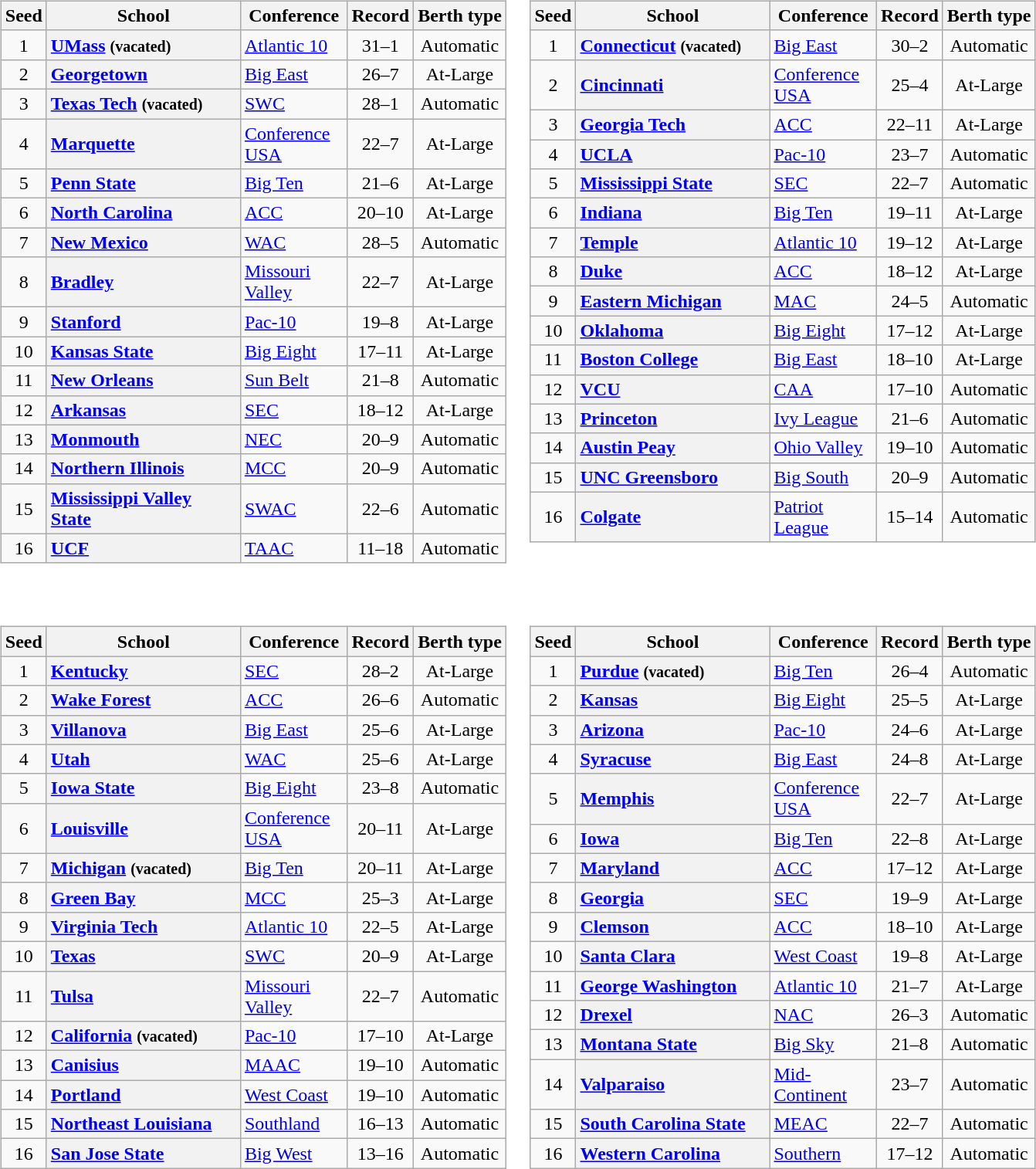<table>
<tr>
<td valign=top><br><table class="wikitable sortable plainrowheaders">
<tr>
<th scope="col">Seed</th>
<th scope="col" style="width: 160px;">School</th>
<th scope="col" style="width: 85px;">Conference</th>
<th scope="col">Record</th>
<th scope="col">Berth type</th>
</tr>
<tr>
<td align=center>1</td>
<th scope="row" style="text-align:left"><a href='#'>UMass</a> <small>(vacated)</small></th>
<td><a href='#'>Atlantic 10</a></td>
<td align=center>31–1</td>
<td align=center>Automatic</td>
</tr>
<tr>
<td align=center>2</td>
<th scope="row" style="text-align:left"><a href='#'>Georgetown</a></th>
<td><a href='#'>Big East</a></td>
<td align=center>26–7</td>
<td align=center>At-Large</td>
</tr>
<tr>
<td align=center>3</td>
<th scope="row" style="text-align:left"><a href='#'>Texas Tech</a> <small>(vacated)</small></th>
<td><a href='#'>SWC</a></td>
<td align=center>28–1</td>
<td align=center>Automatic</td>
</tr>
<tr>
<td align=center>4</td>
<th scope="row" style="text-align:left"><a href='#'>Marquette</a></th>
<td><a href='#'>Conference USA</a></td>
<td align=center>22–7</td>
<td align=center>At-Large</td>
</tr>
<tr>
<td align=center>5</td>
<th scope="row" style="text-align:left"><a href='#'>Penn State</a></th>
<td><a href='#'>Big Ten</a></td>
<td align=center>21–6</td>
<td align=center>At-Large</td>
</tr>
<tr>
<td align=center>6</td>
<th scope="row" style="text-align:left"><a href='#'>North Carolina</a></th>
<td><a href='#'>ACC</a></td>
<td align=center>20–10</td>
<td align=center>At-Large</td>
</tr>
<tr>
<td align=center>7</td>
<th scope="row" style="text-align:left"><a href='#'>New Mexico</a></th>
<td><a href='#'>WAC</a></td>
<td align=center>28–5</td>
<td align=center>Automatic</td>
</tr>
<tr>
<td align=center>8</td>
<th scope="row" style="text-align:left"><a href='#'>Bradley</a></th>
<td><a href='#'>Missouri Valley</a></td>
<td align=center>22–7</td>
<td align=center>At-Large</td>
</tr>
<tr>
<td align=center>9</td>
<th scope="row" style="text-align:left"><a href='#'>Stanford</a></th>
<td><a href='#'>Pac-10</a></td>
<td align=center>19–8</td>
<td align=center>At-Large</td>
</tr>
<tr>
<td align=center>10</td>
<th scope="row" style="text-align:left"><a href='#'>Kansas State</a></th>
<td><a href='#'>Big Eight</a></td>
<td align=center>17–11</td>
<td align=center>At-Large</td>
</tr>
<tr>
<td align=center>11</td>
<th scope="row" style="text-align:left"><a href='#'>New Orleans</a></th>
<td><a href='#'>Sun Belt</a></td>
<td align=center>21–8</td>
<td align=center>Automatic</td>
</tr>
<tr>
<td align=center>12</td>
<th scope="row" style="text-align:left"><a href='#'>Arkansas</a></th>
<td><a href='#'>SEC</a></td>
<td align=center>18–12</td>
<td align=center>At-Large</td>
</tr>
<tr>
<td align=center>13</td>
<th scope="row" style="text-align:left"><a href='#'>Monmouth</a></th>
<td><a href='#'>NEC</a></td>
<td align=center>20–9</td>
<td align=center>Automatic</td>
</tr>
<tr>
<td align=center>14</td>
<th scope="row" style="text-align:left"><a href='#'>Northern Illinois</a></th>
<td><a href='#'>MCC</a></td>
<td align=center>20–9</td>
<td align=center>Automatic</td>
</tr>
<tr>
<td align=center>15</td>
<th scope="row" style="text-align:left"><a href='#'>Mississippi Valley State</a></th>
<td><a href='#'>SWAC</a></td>
<td align=center>22–6</td>
<td align=center>Automatic</td>
</tr>
<tr>
<td align=center>16</td>
<th scope="row" style="text-align:left"><a href='#'>UCF</a></th>
<td><a href='#'>TAAC</a></td>
<td align=center>11–18</td>
<td align=center>Automatic</td>
</tr>
</table>
</td>
<td valign=top><br><table class="wikitable sortable plainrowheaders">
<tr>
<th scope="col">Seed</th>
<th scope="col" style="width: 160px;">School</th>
<th scope="col" style="width: 85px;">Conference</th>
<th scope="col">Record</th>
<th scope="col">Berth type</th>
</tr>
<tr>
<td align=center>1</td>
<th scope="row" style="text-align:left"><a href='#'>Connecticut</a> <small>(vacated)</small></th>
<td><a href='#'>Big East</a></td>
<td align=center>30–2</td>
<td align=center>Automatic</td>
</tr>
<tr>
<td align=center>2</td>
<th scope="row" style="text-align:left"><a href='#'>Cincinnati</a></th>
<td><a href='#'>Conference USA</a></td>
<td align=center>25–4</td>
<td align=center>At-Large</td>
</tr>
<tr>
<td align=center>3</td>
<th scope="row" style="text-align:left"><a href='#'>Georgia Tech</a></th>
<td><a href='#'>ACC</a></td>
<td align=center>22–11</td>
<td align=center>At-Large</td>
</tr>
<tr>
<td align=center>4</td>
<th scope="row" style="text-align:left"><a href='#'>UCLA</a></th>
<td><a href='#'>Pac-10</a></td>
<td align=center>23–7</td>
<td align=center>Automatic</td>
</tr>
<tr>
<td align=center>5</td>
<th scope="row" style="text-align:left"><a href='#'>Mississippi State</a></th>
<td><a href='#'>SEC</a></td>
<td align=center>22–7</td>
<td align=center>Automatic</td>
</tr>
<tr>
<td align=center>6</td>
<th scope="row" style="text-align:left"><a href='#'>Indiana</a></th>
<td><a href='#'>Big Ten</a></td>
<td align=center>19–11</td>
<td align=center>At-Large</td>
</tr>
<tr>
<td align=center>7</td>
<th scope="row" style="text-align:left"><a href='#'>Temple</a></th>
<td><a href='#'>Atlantic 10</a></td>
<td align=center>19–12</td>
<td align=center>At-Large</td>
</tr>
<tr>
<td align=center>8</td>
<th scope="row" style="text-align:left"><a href='#'>Duke</a></th>
<td><a href='#'>ACC</a></td>
<td align=center>18–12</td>
<td align=center>At-Large</td>
</tr>
<tr>
<td align=center>9</td>
<th scope="row" style="text-align:left"><a href='#'>Eastern Michigan</a></th>
<td><a href='#'>MAC</a></td>
<td align=center>24–5</td>
<td align=center>Automatic</td>
</tr>
<tr>
<td align=center>10</td>
<th scope="row" style="text-align:left"><a href='#'>Oklahoma</a></th>
<td><a href='#'>Big Eight</a></td>
<td align=center>17–12</td>
<td align=center>At-Large</td>
</tr>
<tr>
<td align=center>11</td>
<th scope="row" style="text-align:left"><a href='#'>Boston College</a></th>
<td><a href='#'>Big East</a></td>
<td align=center>18–10</td>
<td align=center>At-Large</td>
</tr>
<tr>
<td align=center>12</td>
<th scope="row" style="text-align:left"><a href='#'>VCU</a></th>
<td><a href='#'>CAA</a></td>
<td align=center>17–10</td>
<td align=center>Automatic</td>
</tr>
<tr>
<td align=center>13</td>
<th scope="row" style="text-align:left"><a href='#'>Princeton</a></th>
<td><a href='#'>Ivy League</a></td>
<td align=center>21–6</td>
<td align=center>Automatic</td>
</tr>
<tr>
<td align=center>14</td>
<th scope="row" style="text-align:left"><a href='#'>Austin Peay</a></th>
<td><a href='#'>Ohio Valley</a></td>
<td align=center>19–10</td>
<td align=center>Automatic</td>
</tr>
<tr>
<td align=center>15</td>
<th scope="row" style="text-align:left"><a href='#'>UNC Greensboro</a></th>
<td><a href='#'>Big South</a></td>
<td align=center>20–9</td>
<td align=center>Automatic</td>
</tr>
<tr>
<td align=center>16</td>
<th scope="row" style="text-align:left"><a href='#'>Colgate</a></th>
<td><a href='#'>Patriot League</a></td>
<td align=center>15–14</td>
<td align=center>Automatic</td>
</tr>
</table>
</td>
</tr>
<tr>
<td valign=top><br><table class="wikitable sortable plainrowheaders">
<tr>
<th scope="col">Seed</th>
<th scope="col" style="width: 160px;">School</th>
<th scope="col" style="width: 85px;">Conference</th>
<th scope="col">Record</th>
<th scope="col">Berth type</th>
</tr>
<tr>
<td align=center>1</td>
<th scope="row" style="text-align:left"><a href='#'>Kentucky</a></th>
<td><a href='#'>SEC</a></td>
<td align=center>28–2</td>
<td align=center>At-Large</td>
</tr>
<tr>
<td align=center>2</td>
<th scope="row" style="text-align:left"><a href='#'>Wake Forest</a></th>
<td><a href='#'>ACC</a></td>
<td align=center>26–6</td>
<td align=center>Automatic</td>
</tr>
<tr>
<td align=center>3</td>
<th scope="row" style="text-align:left"><a href='#'>Villanova</a></th>
<td><a href='#'>Big East</a></td>
<td align=center>25–6</td>
<td align=center>At-Large</td>
</tr>
<tr>
<td align=center>4</td>
<th scope="row" style="text-align:left"><a href='#'>Utah</a></th>
<td><a href='#'>WAC</a></td>
<td align=center>25–6</td>
<td align=center>At-Large</td>
</tr>
<tr>
<td align=center>5</td>
<th scope="row" style="text-align:left"><a href='#'>Iowa State</a></th>
<td><a href='#'>Big Eight</a></td>
<td align=center>23–8</td>
<td align=center>Automatic</td>
</tr>
<tr>
<td align=center>6</td>
<th scope="row" style="text-align:left"><a href='#'>Louisville</a></th>
<td><a href='#'>Conference USA</a></td>
<td align=center>20–11</td>
<td align=center>At-Large</td>
</tr>
<tr>
<td align=center>7</td>
<th scope="row" style="text-align:left"><a href='#'>Michigan</a> <small>(vacated)</small></th>
<td><a href='#'>Big Ten</a></td>
<td align=center>20–11</td>
<td align=center>At-Large</td>
</tr>
<tr>
<td align=center>8</td>
<th scope="row" style="text-align:left"><a href='#'>Green Bay</a></th>
<td><a href='#'>MCC</a></td>
<td align=center>25–3</td>
<td align=center>At-Large</td>
</tr>
<tr>
<td align=center>9</td>
<th scope="row" style="text-align:left"><a href='#'>Virginia Tech</a></th>
<td><a href='#'>Atlantic 10</a></td>
<td align=center>22–5</td>
<td align=center>At-Large</td>
</tr>
<tr>
<td align=center>10</td>
<th scope="row" style="text-align:left"><a href='#'>Texas</a></th>
<td><a href='#'>SWC</a></td>
<td align=center>20–9</td>
<td align=center>At-Large</td>
</tr>
<tr>
<td align=center>11</td>
<th scope="row" style="text-align:left"><a href='#'>Tulsa</a></th>
<td><a href='#'>Missouri Valley</a></td>
<td align=center>22–7</td>
<td align=center>Automatic</td>
</tr>
<tr>
<td align=center>12</td>
<th scope="row" style="text-align:left"><a href='#'>California</a> <small>(vacated)</small></th>
<td><a href='#'>Pac-10</a></td>
<td align=center>17–10</td>
<td align=center>At-Large</td>
</tr>
<tr>
<td align=center>13</td>
<th scope="row" style="text-align:left"><a href='#'>Canisius</a></th>
<td><a href='#'>MAAC</a></td>
<td align=center>19–10</td>
<td align=center>Automatic</td>
</tr>
<tr>
<td align=center>14</td>
<th scope="row" style="text-align:left"><a href='#'>Portland</a></th>
<td><a href='#'>West Coast</a></td>
<td align=center>19–10</td>
<td align=center>Automatic</td>
</tr>
<tr>
<td align=center>15</td>
<th scope="row" style="text-align:left"><a href='#'>Northeast Louisiana</a></th>
<td><a href='#'>Southland</a></td>
<td align=center>16–13</td>
<td align=center>Automatic</td>
</tr>
<tr>
<td align=center>16</td>
<th scope="row" style="text-align:left"><a href='#'>San Jose State</a></th>
<td><a href='#'>Big West</a></td>
<td align=center>13–16</td>
<td align=center>Automatic</td>
</tr>
</table>
</td>
<td valign=top><br><table class="wikitable sortable plainrowheaders">
<tr>
<th scope="col">Seed</th>
<th scope="col" style="width: 160px;">School</th>
<th scope="col" style="width: 85px;">Conference</th>
<th scope="col">Record</th>
<th scope="col">Berth type</th>
</tr>
<tr>
<td align=center>1</td>
<th scope="row" style="text-align:left"><a href='#'>Purdue</a> <small>(vacated)</small></th>
<td><a href='#'>Big Ten</a></td>
<td align=center>26–4</td>
<td align=center>Automatic</td>
</tr>
<tr>
<td align=center>2</td>
<th scope="row" style="text-align:left"><a href='#'>Kansas</a></th>
<td><a href='#'>Big Eight</a></td>
<td align=center>25–5</td>
<td align=center>At-Large</td>
</tr>
<tr>
<td align=center>3</td>
<th scope="row" style="text-align:left"><a href='#'>Arizona</a></th>
<td><a href='#'>Pac-10</a></td>
<td align=center>24–6</td>
<td align=center>At-Large</td>
</tr>
<tr>
<td align=center>4</td>
<th scope="row" style="text-align:left"><a href='#'>Syracuse</a></th>
<td><a href='#'>Big East</a></td>
<td align=center>24–8</td>
<td align=center>At-Large</td>
</tr>
<tr>
<td align=center>5</td>
<th scope="row" style="text-align:left"><a href='#'>Memphis</a></th>
<td><a href='#'>Conference USA</a></td>
<td align=center>22–7</td>
<td align=center>At-Large</td>
</tr>
<tr>
<td align=center>6</td>
<th scope="row" style="text-align:left"><a href='#'>Iowa</a></th>
<td><a href='#'>Big Ten</a></td>
<td align=center>22–8</td>
<td align=center>At-Large</td>
</tr>
<tr>
<td align=center>7</td>
<th scope="row" style="text-align:left"><a href='#'>Maryland</a></th>
<td><a href='#'>ACC</a></td>
<td align=center>17–12</td>
<td align=center>At-Large</td>
</tr>
<tr>
<td align=center>8</td>
<th scope="row" style="text-align:left"><a href='#'>Georgia</a></th>
<td><a href='#'>SEC</a></td>
<td align=center>19–9</td>
<td align=center>At-Large</td>
</tr>
<tr>
<td align=center>9</td>
<th scope="row" style="text-align:left"><a href='#'>Clemson</a></th>
<td><a href='#'>ACC</a></td>
<td align=center>18–10</td>
<td align=center>At-Large</td>
</tr>
<tr>
<td align=center>10</td>
<th scope="row" style="text-align:left"><a href='#'>Santa Clara</a></th>
<td><a href='#'>West Coast</a></td>
<td align=center>19–8</td>
<td align=center>At-Large</td>
</tr>
<tr>
<td align=center>11</td>
<th scope="row" style="text-align:left"><a href='#'>George Washington</a></th>
<td><a href='#'>Atlantic 10</a></td>
<td align=center>21–7</td>
<td align=center>At-Large</td>
</tr>
<tr>
<td align=center>12</td>
<th scope="row" style="text-align:left"><a href='#'>Drexel</a></th>
<td><a href='#'>NAC</a></td>
<td align=center>26–3</td>
<td align=center>Automatic</td>
</tr>
<tr>
<td align=center>13</td>
<th scope="row" style="text-align:left"><a href='#'>Montana State</a></th>
<td><a href='#'>Big Sky</a></td>
<td align=center>21–8</td>
<td align=center>Automatic</td>
</tr>
<tr>
<td align=center>14</td>
<th scope="row" style="text-align:left"><a href='#'>Valparaiso</a></th>
<td><a href='#'>Mid-Continent</a></td>
<td align=center>23–7</td>
<td align=center>Automatic</td>
</tr>
<tr>
<td align=center>15</td>
<th scope="row" style="text-align:left"><a href='#'>South Carolina State</a></th>
<td><a href='#'>MEAC</a></td>
<td align=center>22–7</td>
<td align=center>Automatic</td>
</tr>
<tr>
<td align=center>16</td>
<th scope="row" style="text-align:left"><a href='#'>Western Carolina</a></th>
<td><a href='#'>Southern</a></td>
<td align=center>17–12</td>
<td align=center>Automatic</td>
</tr>
</table>
</td>
</tr>
</table>
